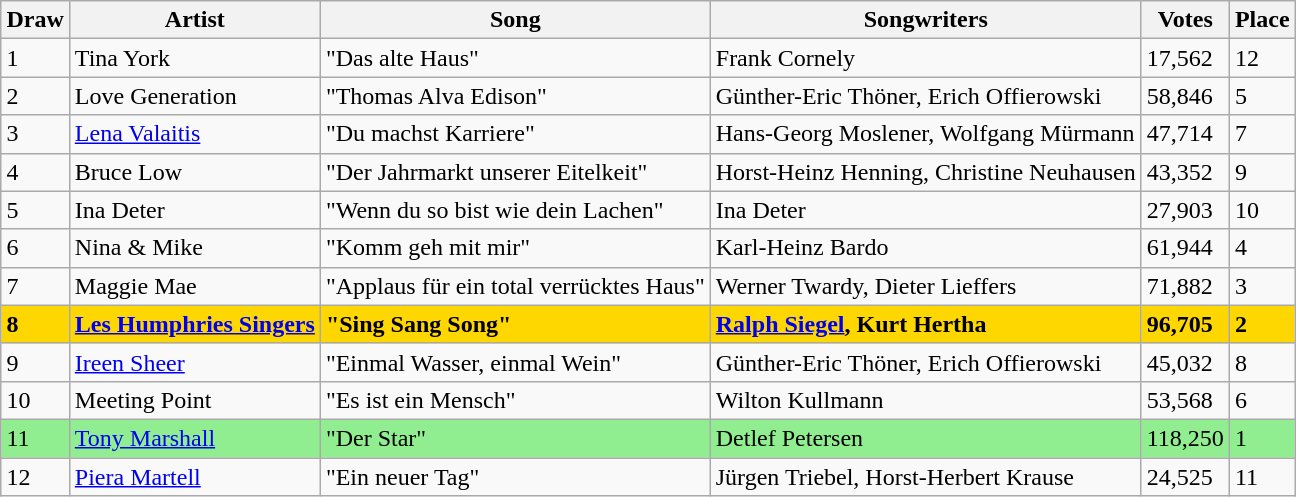<table class="sortable wikitable" style="margin: 1em auto 1em auto">
<tr>
<th>Draw</th>
<th>Artist</th>
<th>Song</th>
<th>Songwriters</th>
<th>Votes</th>
<th>Place</th>
</tr>
<tr>
<td>1</td>
<td>Tina York</td>
<td>"Das alte Haus"</td>
<td>Frank Cornely</td>
<td>17,562</td>
<td>12</td>
</tr>
<tr>
<td>2</td>
<td>Love Generation</td>
<td>"Thomas Alva Edison"</td>
<td>Günther-Eric Thöner, Erich Offierowski</td>
<td>58,846</td>
<td>5</td>
</tr>
<tr>
<td>3</td>
<td><a href='#'>Lena Valaitis</a></td>
<td>"Du machst Karriere"</td>
<td>Hans-Georg Moslener, Wolfgang Mürmann</td>
<td>47,714</td>
<td>7</td>
</tr>
<tr>
<td>4</td>
<td>Bruce Low</td>
<td>"Der Jahrmarkt unserer Eitelkeit"</td>
<td>Horst-Heinz Henning, Christine Neuhausen</td>
<td>43,352</td>
<td>9</td>
</tr>
<tr>
<td>5</td>
<td>Ina Deter</td>
<td>"Wenn du so bist wie dein Lachen"</td>
<td>Ina Deter</td>
<td>27,903</td>
<td>10</td>
</tr>
<tr>
<td>6</td>
<td>Nina & Mike</td>
<td>"Komm geh mit mir"</td>
<td>Karl-Heinz Bardo</td>
<td>61,944</td>
<td>4</td>
</tr>
<tr>
<td>7</td>
<td>Maggie Mae</td>
<td>"Applaus für ein total verrücktes Haus"</td>
<td>Werner Twardy, Dieter Lieffers</td>
<td>71,882</td>
<td>3</td>
</tr>
<tr bgcolor="gold">
<td><strong>8</strong></td>
<td><strong><a href='#'>Les Humphries Singers</a></strong></td>
<td><strong>"Sing Sang Song"</strong></td>
<td><strong><a href='#'>Ralph Siegel</a>, Kurt Hertha</strong></td>
<td><strong>96,705</strong></td>
<td><strong>2</strong></td>
</tr>
<tr>
<td>9</td>
<td><a href='#'>Ireen Sheer</a></td>
<td>"Einmal Wasser, einmal Wein"</td>
<td>Günther-Eric Thöner, Erich Offierowski</td>
<td>45,032</td>
<td>8</td>
</tr>
<tr>
<td>10</td>
<td>Meeting Point</td>
<td>"Es ist ein Mensch"</td>
<td>Wilton Kullmann</td>
<td>53,568</td>
<td>6</td>
</tr>
<tr style="background:#90EE90;">
<td>11</td>
<td><a href='#'>Tony Marshall</a></td>
<td>"Der Star"</td>
<td>Detlef Petersen</td>
<td>118,250</td>
<td>1</td>
</tr>
<tr>
<td>12</td>
<td><a href='#'>Piera Martell</a></td>
<td>"Ein neuer Tag"</td>
<td>Jürgen Triebel, Horst-Herbert Krause</td>
<td>24,525</td>
<td>11</td>
</tr>
</table>
